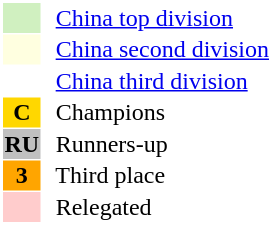<table style="border: 1px solid #ffffff; background-color: #ffffff" cellspacing="1" cellpadding="1">
<tr>
<td bgcolor="#D0F0C0" width="20"></td>
<td bgcolor="#ffffff" align="left">  <a href='#'>China top division</a></td>
</tr>
<tr>
<td bgcolor="#FFFFE0" width="20"></td>
<td bgcolor="#ffffff" align="left">  <a href='#'>China second division</a></td>
</tr>
<tr>
<th bgcolor="#ffffff" width="20"></th>
<td bgcolor="#ffffff" align="left">  <a href='#'>China third division</a></td>
</tr>
<tr>
<th bgcolor="#FFD700" width="20">C</th>
<td bgcolor="#ffffff" align="left">  Champions</td>
</tr>
<tr>
<th bgcolor="#C0C0C0" width="20">RU</th>
<td bgcolor="#ffffff" align="left">  Runners-up</td>
</tr>
<tr>
<th bgcolor="#FFA500" width="20">3</th>
<td bgcolor="#ffffff" align="left">  Third place</td>
</tr>
<tr>
<th bgcolor="#ffcccc" width="20"></th>
<td bgcolor="#ffffff" align="left">  Relegated</td>
</tr>
</table>
